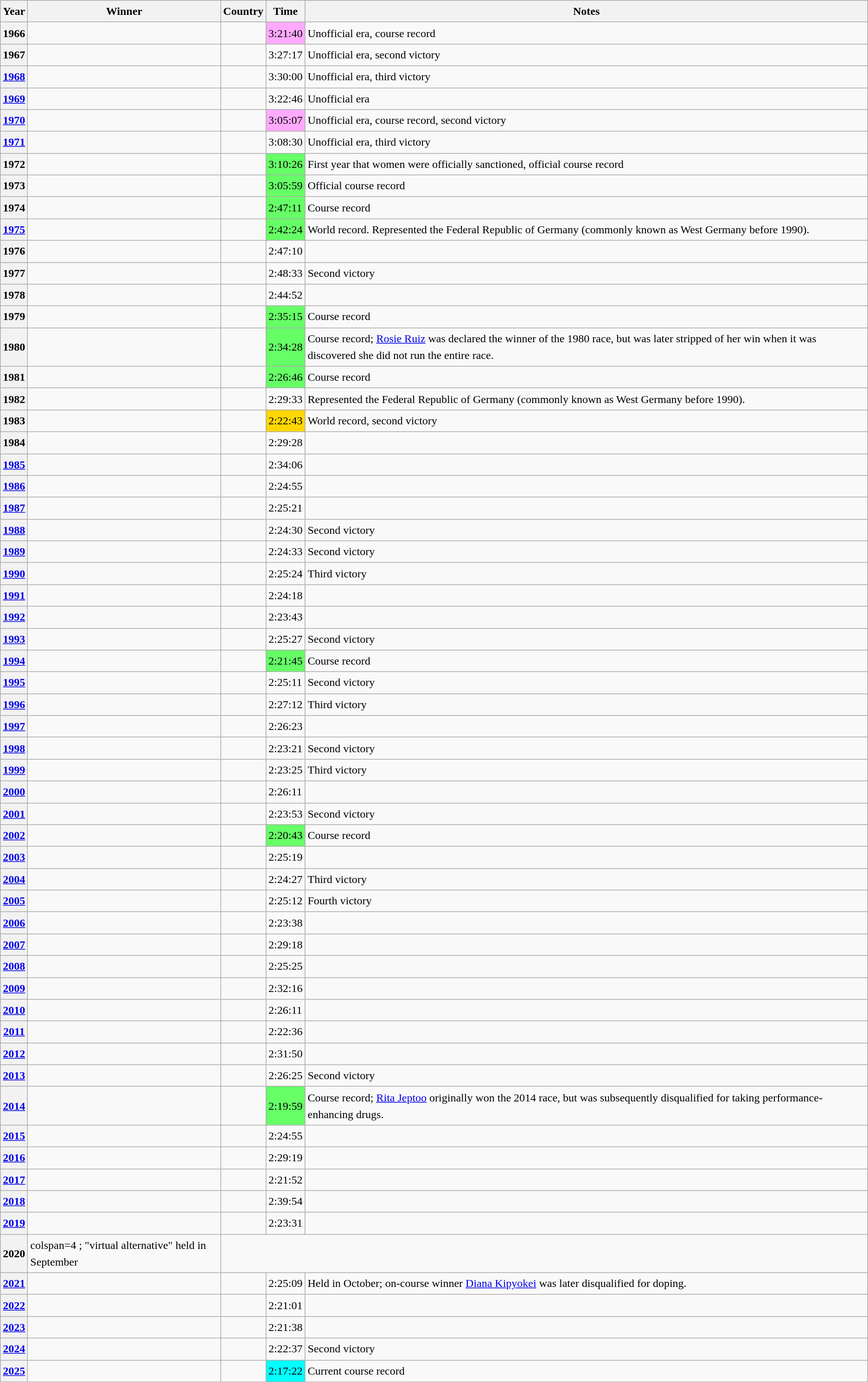<table class="wikitable sortable" style="font-size:1.00em; line-height:1.5em;">
<tr>
<th scope="col">Year</th>
<th scope="col">Winner</th>
<th scope="col">Country</th>
<th scope="col" data-sort-type="time">Time</th>
<th scope="col" class="unsortable">Notes</th>
</tr>
<tr>
<th scope="row">1966</th>
<td></td>
<td></td>
<td style="background-color:#ffaaff">3:21:40</td>
<td>Unofficial era, course record</td>
</tr>
<tr>
<th scope="row">1967</th>
<td></td>
<td></td>
<td>3:27:17</td>
<td>Unofficial era, second victory</td>
</tr>
<tr>
<th scope="row"><a href='#'>1968</a></th>
<td></td>
<td></td>
<td>3:30:00</td>
<td>Unofficial era, third victory</td>
</tr>
<tr>
<th scope="row"><a href='#'>1969</a></th>
<td></td>
<td></td>
<td>3:22:46</td>
<td>Unofficial era</td>
</tr>
<tr>
<th scope="row"><a href='#'>1970</a></th>
<td></td>
<td></td>
<td style="background-color:#ffaaff">3:05:07</td>
<td>Unofficial era, course record, second victory</td>
</tr>
<tr>
<th scope="row"><a href='#'>1971</a></th>
<td></td>
<td></td>
<td>3:08:30</td>
<td>Unofficial era, third victory</td>
</tr>
<tr>
<th scope="row">1972</th>
<td></td>
<td></td>
<td style="background-color:#66ff66">3:10:26</td>
<td>First year that women were officially sanctioned, official course record</td>
</tr>
<tr>
<th scope="row">1973</th>
<td></td>
<td></td>
<td style="background-color:#66ff66">3:05:59</td>
<td>Official course record</td>
</tr>
<tr>
<th scope="row">1974</th>
<td></td>
<td></td>
<td style="background-color:#66ff66">2:47:11</td>
<td>Course record</td>
</tr>
<tr>
<th scope="row"><a href='#'>1975</a></th>
<td></td>
<td></td>
<td style="background-color:#66ff66">2:42:24</td>
<td>World record.   Represented the Federal Republic of Germany (commonly known as West Germany before 1990).</td>
</tr>
<tr>
<th scope="row">1976</th>
<td></td>
<td></td>
<td>2:47:10</td>
<td></td>
</tr>
<tr>
<th scope="row">1977</th>
<td></td>
<td></td>
<td>2:48:33</td>
<td>Second victory</td>
</tr>
<tr>
<th scope="row">1978</th>
<td></td>
<td></td>
<td>2:44:52</td>
<td></td>
</tr>
<tr>
<th scope="row">1979</th>
<td></td>
<td></td>
<td style="background-color:#66ff66">2:35:15</td>
<td>Course record</td>
</tr>
<tr>
<th scope="row">1980</th>
<td></td>
<td></td>
<td style="background-color:#66ff66">2:34:28</td>
<td>Course record; <a href='#'>Rosie Ruiz</a> was declared the winner of the 1980 race, but was later stripped of her win when it was discovered she did not run the entire race.</td>
</tr>
<tr>
<th scope="row">1981</th>
<td></td>
<td></td>
<td style="background-color:#66ff66">2:26:46</td>
<td>Course record</td>
</tr>
<tr>
<th scope="row">1982</th>
<td></td>
<td></td>
<td>2:29:33</td>
<td>Represented the Federal Republic of Germany (commonly known as West Germany before 1990).</td>
</tr>
<tr>
<th scope="row">1983</th>
<td></td>
<td></td>
<td style="background-color:#ffd700">2:22:43</td>
<td>World record, second victory</td>
</tr>
<tr>
<th scope="row">1984</th>
<td></td>
<td></td>
<td>2:29:28</td>
<td></td>
</tr>
<tr>
<th scope="row"><a href='#'>1985</a></th>
<td></td>
<td></td>
<td>2:34:06</td>
<td></td>
</tr>
<tr>
<th scope="row"><a href='#'>1986</a></th>
<td></td>
<td></td>
<td>2:24:55</td>
<td></td>
</tr>
<tr>
<th scope="row"><a href='#'>1987</a></th>
<td></td>
<td></td>
<td>2:25:21</td>
<td></td>
</tr>
<tr>
<th scope="row"><a href='#'>1988</a></th>
<td></td>
<td></td>
<td>2:24:30</td>
<td>Second victory</td>
</tr>
<tr>
<th scope="row"><a href='#'>1989</a></th>
<td></td>
<td></td>
<td>2:24:33</td>
<td>Second victory</td>
</tr>
<tr>
<th scope="row"><a href='#'>1990</a></th>
<td></td>
<td></td>
<td>2:25:24</td>
<td>Third victory</td>
</tr>
<tr>
<th scope="row"><a href='#'>1991</a></th>
<td></td>
<td></td>
<td>2:24:18</td>
<td></td>
</tr>
<tr>
<th scope="row"><a href='#'>1992</a></th>
<td></td>
<td></td>
<td>2:23:43</td>
<td></td>
</tr>
<tr>
<th scope="row"><a href='#'>1993</a></th>
<td></td>
<td></td>
<td>2:25:27</td>
<td>Second victory</td>
</tr>
<tr>
<th scope="row"><a href='#'>1994</a></th>
<td></td>
<td></td>
<td style="background-color:#66ff66">2:21:45</td>
<td>Course record</td>
</tr>
<tr>
<th scope="row"><a href='#'>1995</a></th>
<td></td>
<td></td>
<td>2:25:11</td>
<td>Second victory</td>
</tr>
<tr>
<th scope="row"><a href='#'>1996</a></th>
<td></td>
<td></td>
<td>2:27:12</td>
<td>Third victory</td>
</tr>
<tr>
<th scope="row"><a href='#'>1997</a></th>
<td></td>
<td></td>
<td>2:26:23</td>
<td></td>
</tr>
<tr>
<th scope="row"><a href='#'>1998</a></th>
<td></td>
<td></td>
<td>2:23:21</td>
<td>Second victory</td>
</tr>
<tr>
<th scope="row"><a href='#'>1999</a></th>
<td></td>
<td></td>
<td>2:23:25</td>
<td>Third victory</td>
</tr>
<tr>
<th scope="row"><a href='#'>2000</a></th>
<td></td>
<td></td>
<td>2:26:11</td>
<td></td>
</tr>
<tr>
<th scope="row"><a href='#'>2001</a></th>
<td></td>
<td></td>
<td>2:23:53</td>
<td>Second victory</td>
</tr>
<tr>
<th scope="row"><a href='#'>2002</a></th>
<td></td>
<td></td>
<td style="background-color:#66ff66">2:20:43</td>
<td>Course record</td>
</tr>
<tr>
<th scope="row"><a href='#'>2003</a></th>
<td></td>
<td></td>
<td>2:25:19</td>
<td></td>
</tr>
<tr>
<th scope="row"><a href='#'>2004</a></th>
<td></td>
<td></td>
<td>2:24:27</td>
<td>Third victory</td>
</tr>
<tr>
<th scope="row"><a href='#'>2005</a></th>
<td></td>
<td></td>
<td>2:25:12</td>
<td>Fourth victory</td>
</tr>
<tr>
<th scope="row"><a href='#'>2006</a></th>
<td></td>
<td></td>
<td>2:23:38</td>
<td></td>
</tr>
<tr>
<th scope="row"><a href='#'>2007</a></th>
<td></td>
<td></td>
<td>2:29:18</td>
<td></td>
</tr>
<tr>
<th scope="row"><a href='#'>2008</a></th>
<td></td>
<td></td>
<td>2:25:25</td>
<td></td>
</tr>
<tr>
<th scope="row"><a href='#'>2009</a></th>
<td></td>
<td></td>
<td>2:32:16</td>
<td></td>
</tr>
<tr>
<th scope="row"><a href='#'>2010</a></th>
<td></td>
<td></td>
<td>2:26:11</td>
<td></td>
</tr>
<tr>
<th scope="row"><a href='#'>2011</a></th>
<td></td>
<td></td>
<td>2:22:36</td>
<td></td>
</tr>
<tr>
<th scope="row"><a href='#'>2012</a></th>
<td></td>
<td></td>
<td>2:31:50</td>
<td></td>
</tr>
<tr>
<th scope="row"><a href='#'>2013</a></th>
<td></td>
<td></td>
<td>2:26:25</td>
<td>Second victory</td>
</tr>
<tr>
<th scope="row"><a href='#'>2014</a></th>
<td></td>
<td></td>
<td style="background-color:#66ff66">2:19:59</td>
<td>Course record; <a href='#'>Rita Jeptoo</a> originally won the 2014 race, but was subsequently disqualified for taking performance-enhancing drugs.</td>
</tr>
<tr>
<th scope="row"><a href='#'>2015</a></th>
<td></td>
<td></td>
<td>2:24:55</td>
<td></td>
</tr>
<tr>
<th scope="row"><a href='#'>2016</a></th>
<td></td>
<td></td>
<td>2:29:19</td>
<td></td>
</tr>
<tr>
<th scope="row"><a href='#'>2017</a></th>
<td></td>
<td></td>
<td>2:21:52</td>
<td></td>
</tr>
<tr>
<th scope="row"><a href='#'>2018</a></th>
<td></td>
<td></td>
<td>2:39:54</td>
<td></td>
</tr>
<tr>
<th scope="row"><a href='#'>2019</a></th>
<td></td>
<td></td>
<td>2:23:31</td>
<td></td>
</tr>
<tr>
<th scope="row">2020</th>
<td>colspan=4 ; "virtual alternative" held in September</td>
</tr>
<tr>
<th scope="row"><a href='#'>2021</a></th>
<td></td>
<td></td>
<td>2:25:09</td>
<td>Held in October; on-course winner <a href='#'>Diana Kipyokei</a> was later disqualified for doping.</td>
</tr>
<tr>
<th scope="row"><a href='#'>2022</a></th>
<td></td>
<td></td>
<td>2:21:01</td>
<td></td>
</tr>
<tr>
<th><a href='#'>2023</a></th>
<td></td>
<td></td>
<td>2:21:38</td>
<td></td>
</tr>
<tr>
<th><a href='#'>2024</a></th>
<td></td>
<td></td>
<td>2:22:37</td>
<td>Second victory</td>
</tr>
<tr>
<th scope="row"><a href='#'>2025</a></th>
<td></td>
<td></td>
<td style="background-color:#00ffff">2:17:22</td>
<td>Current course record</td>
</tr>
</table>
